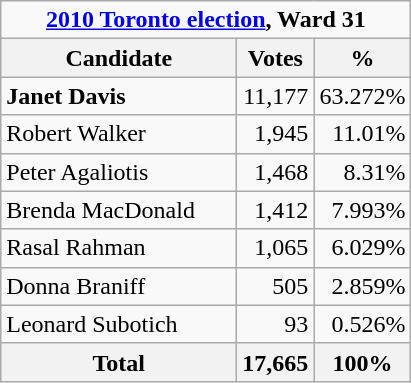<table class="wikitable">
<tr>
<td Colspan="3" align="center"><strong><a href='#'>2010 Toronto election</a>, Ward 31</strong></td>
</tr>
<tr>
<th bgcolor="#DDDDFF" width="150px">Candidate</th>
<th bgcolor="#DDDDFF">Votes</th>
<th bgcolor="#DDDDFF">%</th>
</tr>
<tr>
<td><strong>Janet Davis</strong></td>
<td align=right>11,177</td>
<td align=right>63.272%</td>
</tr>
<tr>
<td>Robert Walker</td>
<td align=right>1,945</td>
<td align=right>11.01%</td>
</tr>
<tr>
<td>Peter Agaliotis</td>
<td align=right>1,468</td>
<td align=right>8.31%</td>
</tr>
<tr>
<td>Brenda MacDonald</td>
<td align=right>1,412</td>
<td align=right>7.993%</td>
</tr>
<tr>
<td>Rasal Rahman</td>
<td align=right>1,065</td>
<td align=right>6.029%</td>
</tr>
<tr>
<td>Donna Braniff</td>
<td align=right>505</td>
<td align=right>2.859%</td>
</tr>
<tr>
<td>Leonard Subotich</td>
<td align=right>93</td>
<td align=right>0.526%</td>
</tr>
<tr>
<th>Total</th>
<th align=right>17,665</th>
<th align=right>100%</th>
</tr>
</table>
